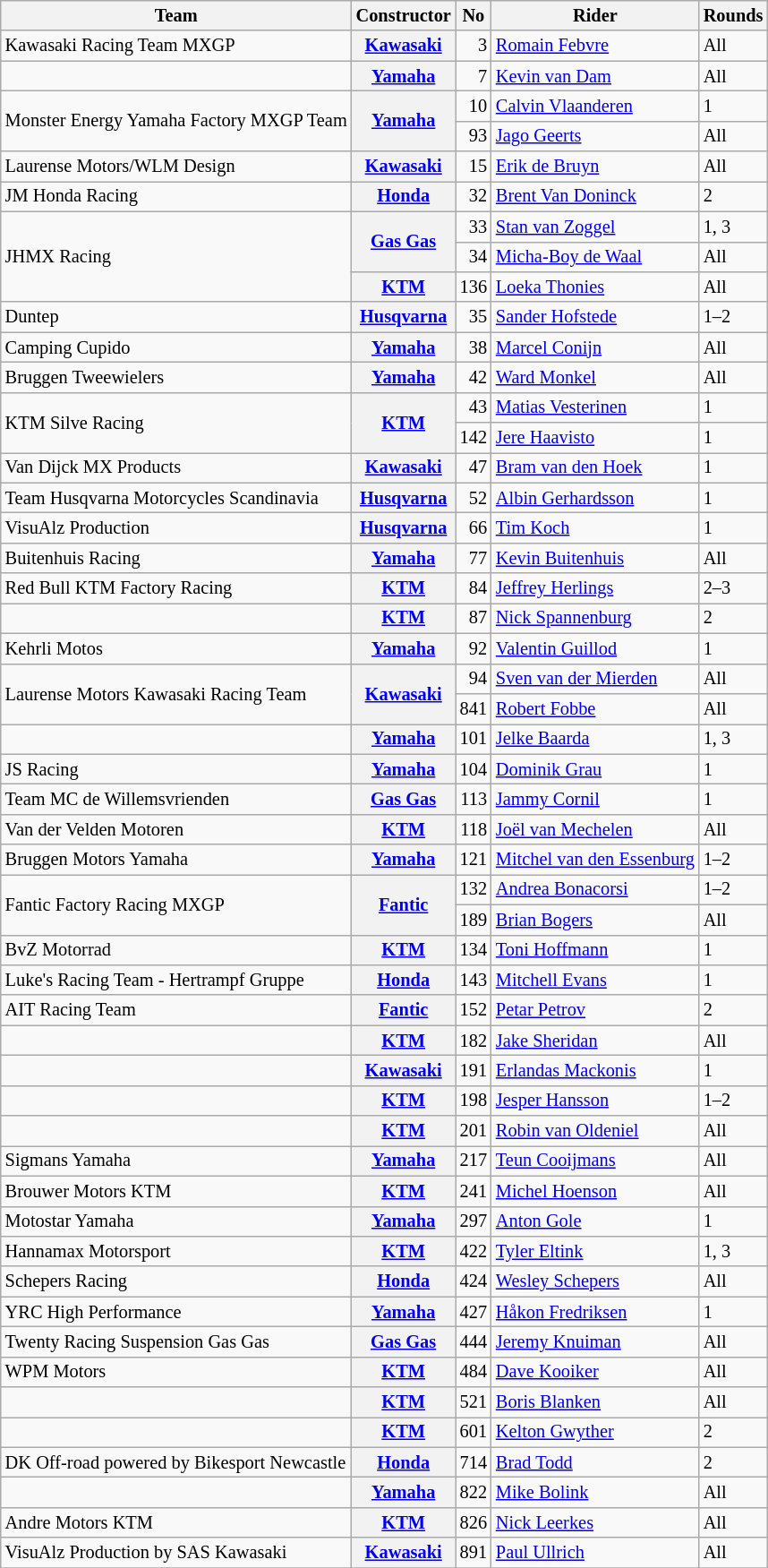<table class="wikitable" style="font-size: 85%;">
<tr>
<th>Team</th>
<th>Constructor</th>
<th>No</th>
<th>Rider</th>
<th>Rounds</th>
</tr>
<tr>
<td>Kawasaki Racing Team MXGP</td>
<th><a href='#'>Kawasaki</a></th>
<td align="right">3</td>
<td> <a href='#'>Romain Febvre</a></td>
<td>All</td>
</tr>
<tr>
<td></td>
<th><a href='#'>Yamaha</a></th>
<td align="right">7</td>
<td> <a href='#'>Kevin van Dam</a></td>
<td>All</td>
</tr>
<tr>
<td rowspan=2>Monster Energy Yamaha Factory MXGP Team</td>
<th rowspan=2><a href='#'>Yamaha</a></th>
<td align="right">10</td>
<td> <a href='#'>Calvin Vlaanderen</a></td>
<td>1</td>
</tr>
<tr>
<td align="right">93</td>
<td> <a href='#'>Jago Geerts</a></td>
<td>All</td>
</tr>
<tr>
<td>Laurense Motors/WLM Design</td>
<th><a href='#'>Kawasaki</a></th>
<td align="right">15</td>
<td> <a href='#'>Erik de Bruyn</a></td>
<td>All</td>
</tr>
<tr>
<td>JM Honda Racing</td>
<th><a href='#'>Honda</a></th>
<td align="right">32</td>
<td> <a href='#'>Brent Van Doninck</a></td>
<td>2</td>
</tr>
<tr>
<td rowspan=3>JHMX Racing</td>
<th rowspan=2><a href='#'>Gas Gas</a></th>
<td align="right">33</td>
<td> <a href='#'>Stan van Zoggel</a></td>
<td>1, 3</td>
</tr>
<tr>
<td align="right">34</td>
<td> <a href='#'>Micha-Boy de Waal</a></td>
<td>All</td>
</tr>
<tr>
<th><a href='#'>KTM</a></th>
<td align="right">136</td>
<td> <a href='#'>Loeka Thonies</a></td>
<td>All</td>
</tr>
<tr>
<td>Duntep</td>
<th><a href='#'>Husqvarna</a></th>
<td align="right">35</td>
<td> <a href='#'>Sander Hofstede</a></td>
<td>1–2</td>
</tr>
<tr>
<td>Camping Cupido</td>
<th><a href='#'>Yamaha</a></th>
<td align="right">38</td>
<td> <a href='#'>Marcel Conijn</a></td>
<td>All</td>
</tr>
<tr>
<td>Bruggen Tweewielers</td>
<th><a href='#'>Yamaha</a></th>
<td align="right">42</td>
<td> <a href='#'>Ward Monkel</a></td>
<td>All</td>
</tr>
<tr>
<td rowspan=2>KTM Silve Racing</td>
<th rowspan=2><a href='#'>KTM</a></th>
<td align="right">43</td>
<td> <a href='#'>Matias Vesterinen</a></td>
<td>1</td>
</tr>
<tr>
<td align="right">142</td>
<td> <a href='#'>Jere Haavisto</a></td>
<td>1</td>
</tr>
<tr>
<td>Van Dijck MX Products</td>
<th><a href='#'>Kawasaki</a></th>
<td align="right">47</td>
<td> <a href='#'>Bram van den Hoek</a></td>
<td>1</td>
</tr>
<tr>
<td>Team Husqvarna Motorcycles Scandinavia</td>
<th><a href='#'>Husqvarna</a></th>
<td align="right">52</td>
<td> <a href='#'>Albin Gerhardsson</a></td>
<td>1</td>
</tr>
<tr>
<td>VisuAlz Production</td>
<th><a href='#'>Husqvarna</a></th>
<td align="right">66</td>
<td> <a href='#'>Tim Koch</a></td>
<td>1</td>
</tr>
<tr>
<td>Buitenhuis Racing</td>
<th><a href='#'>Yamaha</a></th>
<td align="right">77</td>
<td> <a href='#'>Kevin Buitenhuis</a></td>
<td>All</td>
</tr>
<tr>
<td>Red Bull KTM Factory Racing</td>
<th><a href='#'>KTM</a></th>
<td align="right">84</td>
<td> <a href='#'>Jeffrey Herlings</a></td>
<td>2–3</td>
</tr>
<tr>
<td></td>
<th><a href='#'>KTM</a></th>
<td align="right">87</td>
<td> <a href='#'>Nick Spannenburg</a></td>
<td>2</td>
</tr>
<tr>
<td>Kehrli Motos</td>
<th><a href='#'>Yamaha</a></th>
<td align="right">92</td>
<td> <a href='#'>Valentin Guillod</a></td>
<td>1</td>
</tr>
<tr>
<td rowspan=2>Laurense Motors Kawasaki Racing Team</td>
<th rowspan=2><a href='#'>Kawasaki</a></th>
<td align="right">94</td>
<td> <a href='#'>Sven van der Mierden</a></td>
<td>All</td>
</tr>
<tr>
<td align="right">841</td>
<td> <a href='#'>Robert Fobbe</a></td>
<td>All</td>
</tr>
<tr>
<td></td>
<th><a href='#'>Yamaha</a></th>
<td align="right">101</td>
<td> <a href='#'>Jelke Baarda</a></td>
<td>1, 3</td>
</tr>
<tr>
<td>JS Racing</td>
<th><a href='#'>Yamaha</a></th>
<td align="right">104</td>
<td> <a href='#'>Dominik Grau</a></td>
<td>1</td>
</tr>
<tr>
<td>Team MC de Willemsvrienden</td>
<th><a href='#'>Gas Gas</a></th>
<td align="right">113</td>
<td> <a href='#'>Jammy Cornil</a></td>
<td>1</td>
</tr>
<tr>
<td>Van der Velden Motoren</td>
<th><a href='#'>KTM</a></th>
<td align="right">118</td>
<td> <a href='#'>Joël van Mechelen</a></td>
<td>All</td>
</tr>
<tr>
<td>Bruggen Motors Yamaha</td>
<th><a href='#'>Yamaha</a></th>
<td align="right">121</td>
<td> <a href='#'>Mitchel van den Essenburg</a></td>
<td>1–2</td>
</tr>
<tr>
<td rowspan=2>Fantic Factory Racing MXGP</td>
<th rowspan=2><a href='#'>Fantic</a></th>
<td align="right">132</td>
<td> <a href='#'>Andrea Bonacorsi</a></td>
<td>1–2</td>
</tr>
<tr>
<td align="right">189</td>
<td> <a href='#'>Brian Bogers</a></td>
<td>All</td>
</tr>
<tr>
<td>BvZ Motorrad</td>
<th><a href='#'>KTM</a></th>
<td align="right">134</td>
<td> <a href='#'>Toni Hoffmann</a></td>
<td>1</td>
</tr>
<tr>
<td>Luke's Racing Team - Hertrampf Gruppe</td>
<th><a href='#'>Honda</a></th>
<td align="right">143</td>
<td> <a href='#'>Mitchell Evans</a></td>
<td>1</td>
</tr>
<tr>
<td>AIT Racing Team</td>
<th><a href='#'>Fantic</a></th>
<td align="right">152</td>
<td> <a href='#'>Petar Petrov</a></td>
<td>2</td>
</tr>
<tr>
<td></td>
<th><a href='#'>KTM</a></th>
<td align="right">182</td>
<td> <a href='#'>Jake Sheridan</a></td>
<td>All</td>
</tr>
<tr>
<td></td>
<th><a href='#'>Kawasaki</a></th>
<td align="right">191</td>
<td> <a href='#'>Erlandas Mackonis</a></td>
<td>1</td>
</tr>
<tr>
<td></td>
<th><a href='#'>KTM</a></th>
<td align="right">198</td>
<td> <a href='#'>Jesper Hansson</a></td>
<td>1–2</td>
</tr>
<tr>
<td></td>
<th><a href='#'>KTM</a></th>
<td align="right">201</td>
<td> <a href='#'>Robin van Oldeniel</a></td>
<td>All</td>
</tr>
<tr>
<td>Sigmans Yamaha</td>
<th><a href='#'>Yamaha</a></th>
<td align="right">217</td>
<td> <a href='#'>Teun Cooijmans</a></td>
<td>All</td>
</tr>
<tr>
<td>Brouwer Motors KTM</td>
<th><a href='#'>KTM</a></th>
<td align="right">241</td>
<td> <a href='#'>Michel Hoenson</a></td>
<td>All</td>
</tr>
<tr>
<td>Motostar Yamaha</td>
<th><a href='#'>Yamaha</a></th>
<td align="right">297</td>
<td> <a href='#'>Anton Gole</a></td>
<td>1</td>
</tr>
<tr>
<td>Hannamax Motorsport</td>
<th><a href='#'>KTM</a></th>
<td align="right">422</td>
<td> <a href='#'>Tyler Eltink</a></td>
<td>1, 3</td>
</tr>
<tr>
<td>Schepers Racing</td>
<th><a href='#'>Honda</a></th>
<td align="right">424</td>
<td> <a href='#'>Wesley Schepers</a></td>
<td>All</td>
</tr>
<tr>
<td>YRC High Performance</td>
<th><a href='#'>Yamaha</a></th>
<td align="right">427</td>
<td> <a href='#'>Håkon Fredriksen</a></td>
<td>1</td>
</tr>
<tr>
<td>Twenty Racing Suspension Gas Gas</td>
<th><a href='#'>Gas Gas</a></th>
<td align="right">444</td>
<td> <a href='#'>Jeremy Knuiman</a></td>
<td>All</td>
</tr>
<tr>
<td>WPM Motors</td>
<th><a href='#'>KTM</a></th>
<td align="right">484</td>
<td> <a href='#'>Dave Kooiker</a></td>
<td>All</td>
</tr>
<tr>
<td></td>
<th><a href='#'>KTM</a></th>
<td align="right">521</td>
<td> <a href='#'>Boris Blanken</a></td>
<td>All</td>
</tr>
<tr>
<td></td>
<th><a href='#'>KTM</a></th>
<td align="right">601</td>
<td> <a href='#'>Kelton Gwyther</a></td>
<td>2</td>
</tr>
<tr>
<td>DK Off-road powered by Bikesport Newcastle</td>
<th><a href='#'>Honda</a></th>
<td align="right">714</td>
<td> <a href='#'>Brad Todd</a></td>
<td>2</td>
</tr>
<tr>
<td></td>
<th><a href='#'>Yamaha</a></th>
<td align="right">822</td>
<td> <a href='#'>Mike Bolink</a></td>
<td>All</td>
</tr>
<tr>
<td>Andre Motors KTM</td>
<th><a href='#'>KTM</a></th>
<td align="right">826</td>
<td> <a href='#'>Nick Leerkes</a></td>
<td>All</td>
</tr>
<tr>
<td>VisuAlz Production by SAS Kawasaki</td>
<th><a href='#'>Kawasaki</a></th>
<td align="right">891</td>
<td> <a href='#'>Paul Ullrich</a></td>
<td>All</td>
</tr>
<tr>
</tr>
</table>
